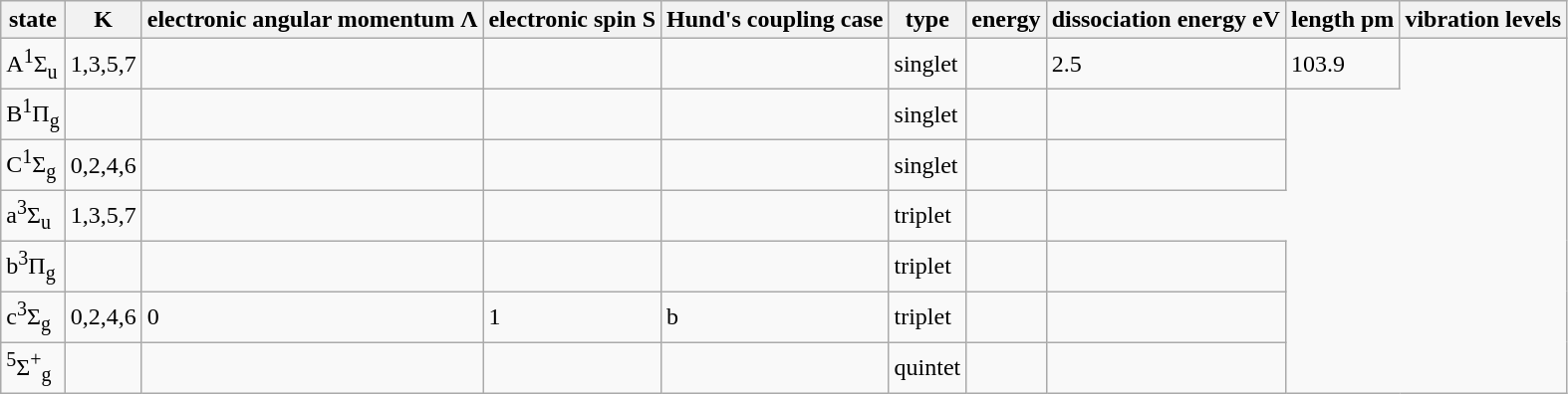<table class="wikitable">
<tr>
<th>state</th>
<th>K</th>
<th>electronic angular momentum Λ</th>
<th>electronic spin S</th>
<th>Hund's coupling case</th>
<th>type</th>
<th>energy</th>
<th>dissociation energy eV</th>
<th>length pm</th>
<th>vibration levels</th>
</tr>
<tr>
<td>A<sup>1</sup>Σ<sub>u</sub></td>
<td>1,3,5,7</td>
<td></td>
<td></td>
<td></td>
<td>singlet</td>
<td></td>
<td>2.5</td>
<td>103.9</td>
</tr>
<tr>
<td>B<sup>1</sup>Π<sub>g</sub></td>
<td></td>
<td></td>
<td></td>
<td></td>
<td>singlet</td>
<td></td>
<td></td>
</tr>
<tr>
<td>C<sup>1</sup>Σ<sub>g</sub></td>
<td>0,2,4,6</td>
<td></td>
<td></td>
<td></td>
<td>singlet</td>
<td></td>
<td></td>
</tr>
<tr>
<td>a<sup>3</sup>Σ<sub>u</sub></td>
<td>1,3,5,7</td>
<td></td>
<td></td>
<td></td>
<td>triplet</td>
<td></td>
</tr>
<tr>
<td>b<sup>3</sup>Π<sub>g</sub></td>
<td></td>
<td></td>
<td></td>
<td></td>
<td>triplet</td>
<td></td>
<td></td>
</tr>
<tr>
<td>c<sup>3</sup>Σ<sub>g</sub></td>
<td>0,2,4,6</td>
<td>0</td>
<td>1</td>
<td>b</td>
<td>triplet</td>
<td></td>
<td></td>
</tr>
<tr>
<td><sup>5</sup>Σ<sup>+</sup><sub>g</sub></td>
<td></td>
<td></td>
<td></td>
<td></td>
<td>quintet</td>
<td></td>
<td></td>
</tr>
</table>
